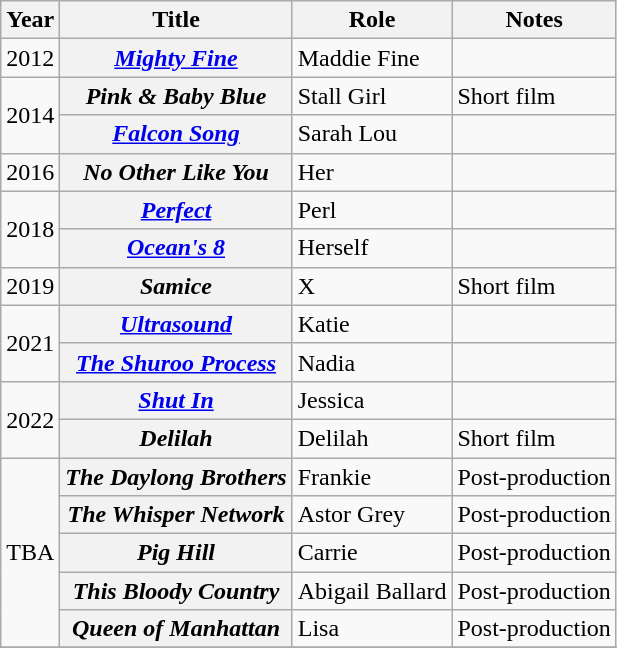<table class="wikitable plainrowheaders sortable">
<tr>
<th scope="col">Year</th>
<th scope="col">Title</th>
<th scope="col">Role</th>
<th scope="col" class="unsortable">Notes</th>
</tr>
<tr>
<td>2012</td>
<th scope="row"><em><a href='#'>Mighty Fine</a></em></th>
<td>Maddie Fine</td>
<td></td>
</tr>
<tr>
<td rowspan="2">2014</td>
<th scope="row"><em>Pink & Baby Blue</em></th>
<td>Stall Girl</td>
<td>Short film</td>
</tr>
<tr>
<th scope="row"><em><a href='#'>Falcon Song</a></em></th>
<td>Sarah Lou</td>
<td></td>
</tr>
<tr>
<td>2016</td>
<th scope="row"><em>No Other Like You</em></th>
<td>Her</td>
<td></td>
</tr>
<tr>
<td rowspan="2">2018</td>
<th scope="row"><em><a href='#'>Perfect</a></em></th>
<td>Perl</td>
<td></td>
</tr>
<tr>
<th scope="row"><em><a href='#'>Ocean's 8</a></em></th>
<td>Herself</td>
<td></td>
</tr>
<tr>
<td>2019</td>
<th scope="row"><em>Samice</em></th>
<td>X</td>
<td>Short film</td>
</tr>
<tr>
<td rowspan="2">2021</td>
<th scope="row"><em><a href='#'>Ultrasound</a></em></th>
<td>Katie</td>
<td></td>
</tr>
<tr>
<th scope="row"><em><a href='#'>The Shuroo Process</a></em></th>
<td>Nadia</td>
<td></td>
</tr>
<tr>
<td rowspan="2">2022</td>
<th scope="row"><em><a href='#'>Shut In</a></em></th>
<td>Jessica</td>
<td></td>
</tr>
<tr>
<th scope="row"><em>Delilah</em></th>
<td>Delilah</td>
<td>Short film</td>
</tr>
<tr>
<td rowspan="5">TBA</td>
<th scope="row"><em>The Daylong Brothers</em></th>
<td>Frankie</td>
<td>Post-production</td>
</tr>
<tr>
<th scope="row"><em>The Whisper Network</em></th>
<td>Astor Grey</td>
<td>Post-production</td>
</tr>
<tr>
<th scope="row"><em>Pig Hill</em></th>
<td>Carrie</td>
<td>Post-production</td>
</tr>
<tr>
<th scope="row"><em>This Bloody Country</em></th>
<td>Abigail Ballard</td>
<td>Post-production</td>
</tr>
<tr>
<th scope="row"><em>Queen of Manhattan</em></th>
<td>Lisa</td>
<td>Post-production</td>
</tr>
<tr>
</tr>
</table>
